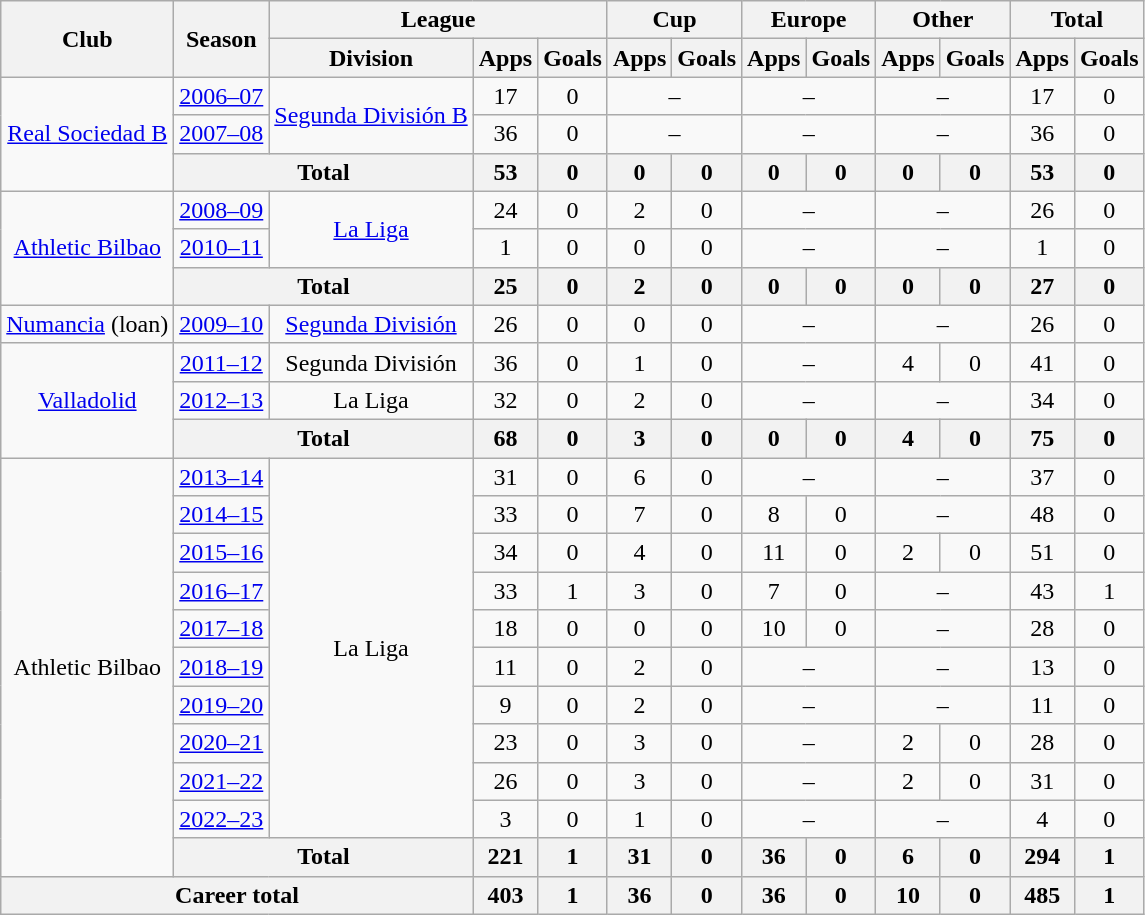<table class="wikitable" style="text-align:center">
<tr>
<th rowspan="2">Club</th>
<th rowspan="2">Season</th>
<th colspan="3">League</th>
<th colspan="2">Cup</th>
<th colspan="2">Europe</th>
<th colspan="2">Other</th>
<th colspan="2">Total</th>
</tr>
<tr>
<th>Division</th>
<th>Apps</th>
<th>Goals</th>
<th>Apps</th>
<th>Goals</th>
<th>Apps</th>
<th>Goals</th>
<th>Apps</th>
<th>Goals</th>
<th>Apps</th>
<th>Goals</th>
</tr>
<tr>
<td rowspan="3"><a href='#'>Real Sociedad B</a></td>
<td><a href='#'>2006–07</a></td>
<td rowspan="2"><a href='#'>Segunda División B</a></td>
<td>17</td>
<td>0</td>
<td colspan="2">–</td>
<td colspan="2">–</td>
<td colspan="2">–</td>
<td>17</td>
<td>0</td>
</tr>
<tr>
<td><a href='#'>2007–08</a></td>
<td>36</td>
<td>0</td>
<td colspan="2">–</td>
<td colspan="2">–</td>
<td colspan="2">–</td>
<td>36</td>
<td>0</td>
</tr>
<tr>
<th colspan="2">Total</th>
<th>53</th>
<th>0</th>
<th>0</th>
<th>0</th>
<th>0</th>
<th>0</th>
<th>0</th>
<th>0</th>
<th>53</th>
<th>0</th>
</tr>
<tr>
<td rowspan="3"><a href='#'>Athletic Bilbao</a></td>
<td><a href='#'>2008–09</a></td>
<td rowspan="2"><a href='#'>La Liga</a></td>
<td>24</td>
<td>0</td>
<td>2</td>
<td>0</td>
<td colspan="2">–</td>
<td colspan="2">–</td>
<td>26</td>
<td>0</td>
</tr>
<tr>
<td><a href='#'>2010–11</a></td>
<td>1</td>
<td>0</td>
<td>0</td>
<td>0</td>
<td colspan="2">–</td>
<td colspan="2">–</td>
<td>1</td>
<td>0</td>
</tr>
<tr>
<th colspan="2">Total</th>
<th>25</th>
<th>0</th>
<th>2</th>
<th>0</th>
<th>0</th>
<th>0</th>
<th>0</th>
<th>0</th>
<th>27</th>
<th>0</th>
</tr>
<tr>
<td><a href='#'>Numancia</a> (loan)</td>
<td><a href='#'>2009–10</a></td>
<td><a href='#'>Segunda División</a></td>
<td>26</td>
<td>0</td>
<td>0</td>
<td>0</td>
<td colspan="2">–</td>
<td colspan="2">–</td>
<td>26</td>
<td>0</td>
</tr>
<tr>
<td rowspan="3"><a href='#'>Valladolid</a></td>
<td><a href='#'>2011–12</a></td>
<td>Segunda División</td>
<td>36</td>
<td>0</td>
<td>1</td>
<td>0</td>
<td colspan="2">–</td>
<td>4</td>
<td>0</td>
<td>41</td>
<td>0</td>
</tr>
<tr>
<td><a href='#'>2012–13</a></td>
<td>La Liga</td>
<td>32</td>
<td>0</td>
<td>2</td>
<td>0</td>
<td colspan="2">–</td>
<td colspan="2">–</td>
<td>34</td>
<td>0</td>
</tr>
<tr>
<th colspan="2">Total</th>
<th>68</th>
<th>0</th>
<th>3</th>
<th>0</th>
<th>0</th>
<th>0</th>
<th>4</th>
<th>0</th>
<th>75</th>
<th>0</th>
</tr>
<tr>
<td rowspan="11">Athletic Bilbao</td>
<td><a href='#'>2013–14</a></td>
<td rowspan="10">La Liga</td>
<td>31</td>
<td>0</td>
<td>6</td>
<td>0</td>
<td colspan="2">–</td>
<td colspan="2">–</td>
<td>37</td>
<td>0</td>
</tr>
<tr>
<td><a href='#'>2014–15</a></td>
<td>33</td>
<td>0</td>
<td>7</td>
<td>0</td>
<td>8</td>
<td>0</td>
<td colspan="2">–</td>
<td>48</td>
<td>0</td>
</tr>
<tr>
<td><a href='#'>2015–16</a></td>
<td>34</td>
<td>0</td>
<td>4</td>
<td>0</td>
<td>11</td>
<td>0</td>
<td>2</td>
<td>0</td>
<td>51</td>
<td>0</td>
</tr>
<tr>
<td><a href='#'>2016–17</a></td>
<td>33</td>
<td>1</td>
<td>3</td>
<td>0</td>
<td>7</td>
<td>0</td>
<td colspan="2">–</td>
<td>43</td>
<td>1</td>
</tr>
<tr>
<td><a href='#'>2017–18</a></td>
<td>18</td>
<td>0</td>
<td>0</td>
<td>0</td>
<td>10</td>
<td>0</td>
<td colspan="2">–</td>
<td>28</td>
<td>0</td>
</tr>
<tr>
<td><a href='#'>2018–19</a></td>
<td>11</td>
<td>0</td>
<td>2</td>
<td>0</td>
<td colspan="2">–</td>
<td colspan="2">–</td>
<td>13</td>
<td>0</td>
</tr>
<tr>
<td><a href='#'>2019–20</a></td>
<td>9</td>
<td>0</td>
<td>2</td>
<td>0</td>
<td colspan="2">–</td>
<td colspan="2">–</td>
<td>11</td>
<td>0</td>
</tr>
<tr>
<td><a href='#'>2020–21</a></td>
<td>23</td>
<td>0</td>
<td>3</td>
<td>0</td>
<td colspan="2">–</td>
<td>2</td>
<td>0</td>
<td>28</td>
<td>0</td>
</tr>
<tr>
<td><a href='#'>2021–22</a></td>
<td>26</td>
<td>0</td>
<td>3</td>
<td>0</td>
<td colspan="2">–</td>
<td>2</td>
<td>0</td>
<td>31</td>
<td>0</td>
</tr>
<tr>
<td><a href='#'>2022–23</a></td>
<td>3</td>
<td>0</td>
<td>1</td>
<td>0</td>
<td colspan="2">–</td>
<td colspan="2">–</td>
<td>4</td>
<td>0</td>
</tr>
<tr>
<th colspan="2">Total</th>
<th>221</th>
<th>1</th>
<th>31</th>
<th>0</th>
<th>36</th>
<th>0</th>
<th>6</th>
<th>0</th>
<th>294</th>
<th>1</th>
</tr>
<tr>
<th colspan="3">Career total</th>
<th>403</th>
<th>1</th>
<th>36</th>
<th>0</th>
<th>36</th>
<th>0</th>
<th>10</th>
<th>0</th>
<th>485</th>
<th>1</th>
</tr>
</table>
